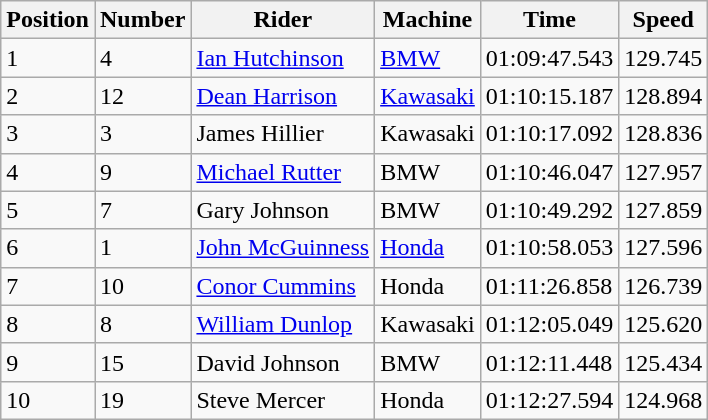<table class="wikitable">
<tr>
<th>Position</th>
<th>Number</th>
<th>Rider</th>
<th>Machine</th>
<th>Time</th>
<th>Speed</th>
</tr>
<tr>
<td>1</td>
<td>4</td>
<td> <a href='#'>Ian Hutchinson</a></td>
<td><a href='#'>BMW</a></td>
<td>01:09:47.543</td>
<td>129.745</td>
</tr>
<tr>
<td>2</td>
<td>12</td>
<td> <a href='#'>Dean Harrison</a></td>
<td><a href='#'>Kawasaki</a></td>
<td>01:10:15.187</td>
<td>128.894</td>
</tr>
<tr>
<td>3</td>
<td>3</td>
<td> James Hillier</td>
<td>Kawasaki</td>
<td>01:10:17.092</td>
<td>128.836</td>
</tr>
<tr>
<td>4</td>
<td>9</td>
<td> <a href='#'>Michael Rutter</a></td>
<td>BMW</td>
<td>01:10:46.047</td>
<td>127.957</td>
</tr>
<tr>
<td>5</td>
<td>7</td>
<td> Gary Johnson</td>
<td>BMW</td>
<td>01:10:49.292</td>
<td>127.859</td>
</tr>
<tr>
<td>6</td>
<td>1</td>
<td> <a href='#'>John McGuinness</a></td>
<td><a href='#'>Honda</a></td>
<td>01:10:58.053</td>
<td>127.596</td>
</tr>
<tr>
<td>7</td>
<td>10</td>
<td> <a href='#'>Conor Cummins</a></td>
<td>Honda</td>
<td>01:11:26.858</td>
<td>126.739</td>
</tr>
<tr>
<td>8</td>
<td>8</td>
<td> <a href='#'>William Dunlop</a></td>
<td>Kawasaki</td>
<td>01:12:05.049</td>
<td>125.620</td>
</tr>
<tr>
<td>9</td>
<td>15</td>
<td> David Johnson</td>
<td>BMW</td>
<td>01:12:11.448</td>
<td>125.434</td>
</tr>
<tr>
<td>10</td>
<td>19</td>
<td> Steve Mercer</td>
<td>Honda</td>
<td>01:12:27.594</td>
<td>124.968</td>
</tr>
</table>
